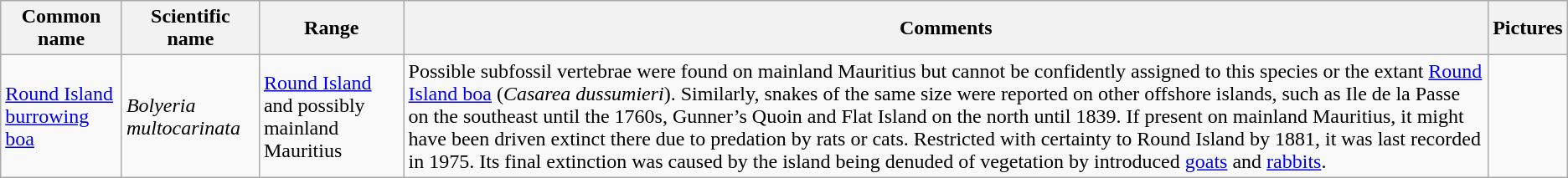<table class="wikitable sortable">
<tr>
<th>Common name</th>
<th>Scientific name</th>
<th>Range</th>
<th class="unsortable">Comments</th>
<th class="unsortable">Pictures</th>
</tr>
<tr>
<td><a href='#'>Round Island burrowing boa</a></td>
<td><em>Bolyeria multocarinata</em></td>
<td><a href='#'>Round Island</a> and possibly mainland Mauritius</td>
<td>Possible subfossil vertebrae were found on mainland Mauritius but cannot be confidently assigned to this species or the extant <a href='#'>Round Island boa</a> (<em>Casarea dussumieri</em>). Similarly, snakes of the same size were reported on other offshore islands, such as Ile de la Passe on the southeast until the 1760s, Gunner’s Quoin and Flat Island on the north until 1839. If present on mainland Mauritius, it might have been driven extinct there due to predation by rats or cats. Restricted with certainty to Round Island by 1881, it was last recorded in 1975. Its final extinction was caused by the island being denuded of vegetation by introduced <a href='#'>goats</a> and <a href='#'>rabbits</a>.</td>
<td></td>
</tr>
</table>
